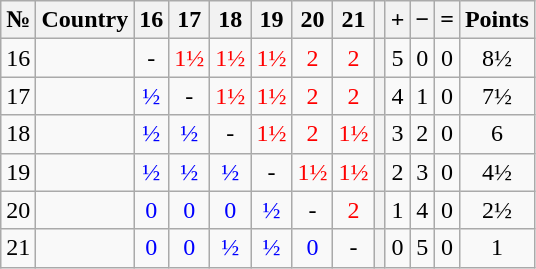<table class="wikitable" style="text-align:center">
<tr>
<th>№</th>
<th>Country</th>
<th>16</th>
<th>17</th>
<th>18</th>
<th>19</th>
<th>20</th>
<th>21</th>
<th></th>
<th>+</th>
<th>−</th>
<th>=</th>
<th>Points</th>
</tr>
<tr>
<td>16</td>
<td style="text-align: left"></td>
<td>-</td>
<td style="color:red;">1½</td>
<td style="color:red;">1½</td>
<td style="color:red;">1½</td>
<td style="color:red;">2</td>
<td style="color:red;">2</td>
<th></th>
<td>5</td>
<td>0</td>
<td>0</td>
<td>8½</td>
</tr>
<tr>
<td>17</td>
<td style="text-align: left"></td>
<td style="color:blue;">½</td>
<td>-</td>
<td style="color:red;">1½</td>
<td style="color:red;">1½</td>
<td style="color:red;">2</td>
<td style="color:red;">2</td>
<th></th>
<td>4</td>
<td>1</td>
<td>0</td>
<td>7½</td>
</tr>
<tr>
<td>18</td>
<td style="text-align: left"></td>
<td style="color:blue;">½</td>
<td style="color:blue;">½</td>
<td>-</td>
<td style="color:red;">1½</td>
<td style="color:red;">2</td>
<td style="color:red;">1½</td>
<th></th>
<td>3</td>
<td>2</td>
<td>0</td>
<td>6</td>
</tr>
<tr>
<td>19</td>
<td style="text-align: left"></td>
<td style="color:blue;">½</td>
<td style="color:blue;">½</td>
<td style="color:blue;">½</td>
<td>-</td>
<td style="color:red;">1½</td>
<td style="color:red;">1½</td>
<th></th>
<td>2</td>
<td>3</td>
<td>0</td>
<td>4½</td>
</tr>
<tr>
<td>20</td>
<td style="text-align: left"></td>
<td style="color:blue;">0</td>
<td style="color:blue;">0</td>
<td style="color:blue;">0</td>
<td style="color:blue;">½</td>
<td>-</td>
<td style="color:red;">2</td>
<th></th>
<td>1</td>
<td>4</td>
<td>0</td>
<td>2½</td>
</tr>
<tr>
<td>21</td>
<td style="text-align: left"></td>
<td style="color:blue;">0</td>
<td style="color:blue;">0</td>
<td style="color:blue;">½</td>
<td style="color:blue;">½</td>
<td style="color:blue;">0</td>
<td>-</td>
<th></th>
<td>0</td>
<td>5</td>
<td>0</td>
<td>1</td>
</tr>
</table>
